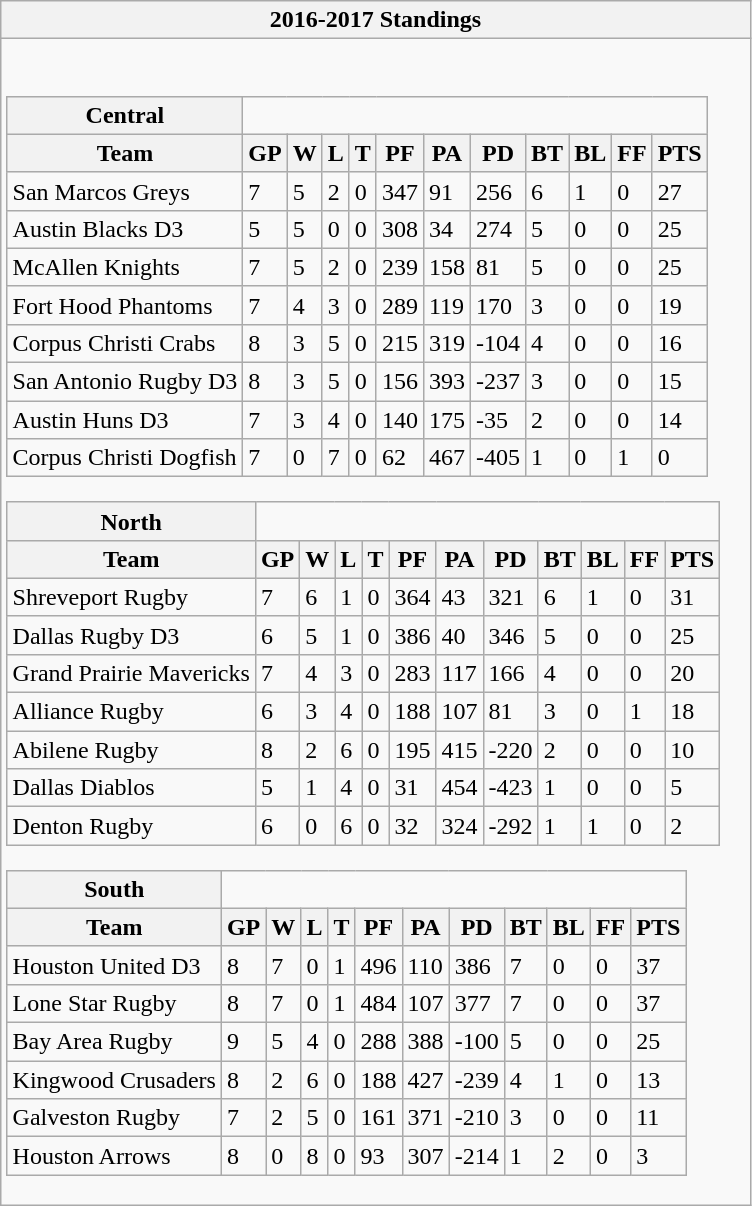<table class="wikitable mw-collapsible mw-collapsed">
<tr>
<th colspan="2">2016-2017 Standings</th>
</tr>
<tr>
<td colspan="2"><br><table class="wikitable">
<tr>
<th>Central</th>
</tr>
<tr>
<th>Team</th>
<th>GP</th>
<th>W</th>
<th>L</th>
<th>T</th>
<th>PF</th>
<th>PA</th>
<th>PD</th>
<th>BT</th>
<th>BL</th>
<th>FF</th>
<th>PTS</th>
</tr>
<tr>
<td>San Marcos Greys</td>
<td>7</td>
<td>5</td>
<td>2</td>
<td>0</td>
<td>347</td>
<td>91</td>
<td>256</td>
<td>6</td>
<td>1</td>
<td>0</td>
<td>27</td>
</tr>
<tr>
<td>Austin Blacks D3</td>
<td>5</td>
<td>5</td>
<td>0</td>
<td>0</td>
<td>308</td>
<td>34</td>
<td>274</td>
<td>5</td>
<td>0</td>
<td>0</td>
<td>25</td>
</tr>
<tr>
<td>McAllen Knights</td>
<td>7</td>
<td>5</td>
<td>2</td>
<td>0</td>
<td>239</td>
<td>158</td>
<td>81</td>
<td>5</td>
<td>0</td>
<td>0</td>
<td>25</td>
</tr>
<tr>
<td>Fort Hood Phantoms</td>
<td>7</td>
<td>4</td>
<td>3</td>
<td>0</td>
<td>289</td>
<td>119</td>
<td>170</td>
<td>3</td>
<td>0</td>
<td>0</td>
<td>19</td>
</tr>
<tr>
<td>Corpus Christi Crabs</td>
<td>8</td>
<td>3</td>
<td>5</td>
<td>0</td>
<td>215</td>
<td>319</td>
<td>-104</td>
<td>4</td>
<td>0</td>
<td>0</td>
<td>16</td>
</tr>
<tr>
<td>San Antonio Rugby D3</td>
<td>8</td>
<td>3</td>
<td>5</td>
<td>0</td>
<td>156</td>
<td>393</td>
<td>-237</td>
<td>3</td>
<td>0</td>
<td>0</td>
<td>15</td>
</tr>
<tr>
<td>Austin Huns D3</td>
<td>7</td>
<td>3</td>
<td>4</td>
<td>0</td>
<td>140</td>
<td>175</td>
<td>-35</td>
<td>2</td>
<td>0</td>
<td>0</td>
<td>14</td>
</tr>
<tr>
<td>Corpus Christi Dogfish</td>
<td>7</td>
<td>0</td>
<td>7</td>
<td>0</td>
<td>62</td>
<td>467</td>
<td>-405</td>
<td>1</td>
<td>0</td>
<td>1</td>
<td>0</td>
</tr>
</table>
<table class="wikitable">
<tr>
<th>North</th>
</tr>
<tr>
<th>Team</th>
<th>GP</th>
<th>W</th>
<th>L</th>
<th>T</th>
<th>PF</th>
<th>PA</th>
<th>PD</th>
<th>BT</th>
<th>BL</th>
<th>FF</th>
<th>PTS</th>
</tr>
<tr>
<td>Shreveport Rugby</td>
<td>7</td>
<td>6</td>
<td>1</td>
<td>0</td>
<td>364</td>
<td>43</td>
<td>321</td>
<td>6</td>
<td>1</td>
<td>0</td>
<td>31</td>
</tr>
<tr>
<td>Dallas Rugby D3</td>
<td>6</td>
<td>5</td>
<td>1</td>
<td>0</td>
<td>386</td>
<td>40</td>
<td>346</td>
<td>5</td>
<td>0</td>
<td>0</td>
<td>25</td>
</tr>
<tr>
<td>Grand Prairie Mavericks</td>
<td>7</td>
<td>4</td>
<td>3</td>
<td>0</td>
<td>283</td>
<td>117</td>
<td>166</td>
<td>4</td>
<td>0</td>
<td>0</td>
<td>20</td>
</tr>
<tr>
<td>Alliance Rugby</td>
<td>6</td>
<td>3</td>
<td>4</td>
<td>0</td>
<td>188</td>
<td>107</td>
<td>81</td>
<td>3</td>
<td>0</td>
<td>1</td>
<td>18</td>
</tr>
<tr>
<td>Abilene Rugby</td>
<td>8</td>
<td>2</td>
<td>6</td>
<td>0</td>
<td>195</td>
<td>415</td>
<td>-220</td>
<td>2</td>
<td>0</td>
<td>0</td>
<td>10</td>
</tr>
<tr>
<td>Dallas Diablos</td>
<td>5</td>
<td>1</td>
<td>4</td>
<td>0</td>
<td>31</td>
<td>454</td>
<td>-423</td>
<td>1</td>
<td>0</td>
<td>0</td>
<td>5</td>
</tr>
<tr>
<td>Denton Rugby</td>
<td>6</td>
<td>0</td>
<td>6</td>
<td>0</td>
<td>32</td>
<td>324</td>
<td>-292</td>
<td>1</td>
<td>1</td>
<td>0</td>
<td>2</td>
</tr>
</table>
<table class="wikitable">
<tr>
<th>South</th>
</tr>
<tr>
<th>Team</th>
<th>GP</th>
<th>W</th>
<th>L</th>
<th>T</th>
<th>PF</th>
<th>PA</th>
<th>PD</th>
<th>BT</th>
<th>BL</th>
<th>FF</th>
<th>PTS</th>
</tr>
<tr>
<td>Houston United D3</td>
<td>8</td>
<td>7</td>
<td>0</td>
<td>1</td>
<td>496</td>
<td>110</td>
<td>386</td>
<td>7</td>
<td>0</td>
<td>0</td>
<td>37</td>
</tr>
<tr>
<td>Lone Star Rugby</td>
<td>8</td>
<td>7</td>
<td>0</td>
<td>1</td>
<td>484</td>
<td>107</td>
<td>377</td>
<td>7</td>
<td>0</td>
<td>0</td>
<td>37</td>
</tr>
<tr>
<td>Bay Area Rugby</td>
<td>9</td>
<td>5</td>
<td>4</td>
<td>0</td>
<td>288</td>
<td>388</td>
<td>-100</td>
<td>5</td>
<td>0</td>
<td>0</td>
<td>25</td>
</tr>
<tr>
<td>Kingwood Crusaders</td>
<td>8</td>
<td>2</td>
<td>6</td>
<td>0</td>
<td>188</td>
<td>427</td>
<td>-239</td>
<td>4</td>
<td>1</td>
<td>0</td>
<td>13</td>
</tr>
<tr>
<td>Galveston Rugby</td>
<td>7</td>
<td>2</td>
<td>5</td>
<td>0</td>
<td>161</td>
<td>371</td>
<td>-210</td>
<td>3</td>
<td>0</td>
<td>0</td>
<td>11</td>
</tr>
<tr>
<td>Houston Arrows</td>
<td>8</td>
<td>0</td>
<td>8</td>
<td>0</td>
<td>93</td>
<td>307</td>
<td>-214</td>
<td>1</td>
<td>2</td>
<td>0</td>
<td>3</td>
</tr>
</table>
</td>
</tr>
</table>
